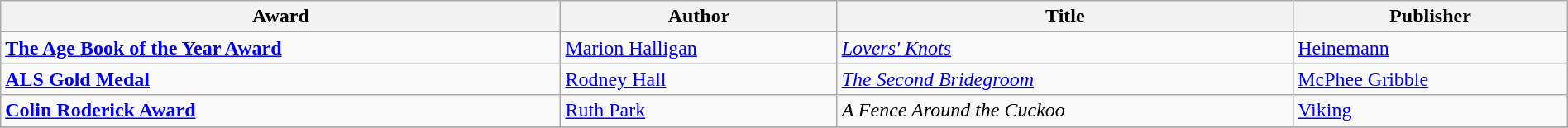<table class="wikitable" width=100%>
<tr>
<th>Award</th>
<th>Author</th>
<th>Title</th>
<th>Publisher</th>
</tr>
<tr>
<td><strong><a href='#'>The Age Book of the Year Award</a></strong></td>
<td><a href='#'>Marion Halligan</a></td>
<td><em><a href='#'>Lovers' Knots</a></em></td>
<td><a href='#'>Heinemann</a></td>
</tr>
<tr>
<td><strong><a href='#'>ALS Gold Medal</a></strong></td>
<td><a href='#'>Rodney Hall</a></td>
<td><em><a href='#'>The Second Bridegroom</a></em></td>
<td><a href='#'>McPhee Gribble</a></td>
</tr>
<tr>
<td><strong><a href='#'>Colin Roderick Award</a></strong></td>
<td><a href='#'>Ruth Park</a></td>
<td><em>A Fence Around the Cuckoo</em></td>
<td><a href='#'>Viking</a></td>
</tr>
<tr>
</tr>
</table>
